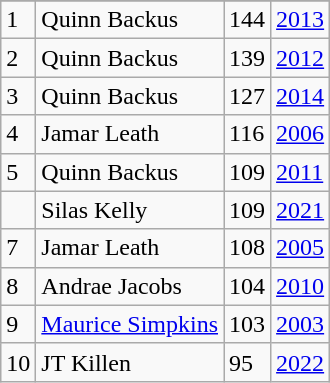<table class="wikitable">
<tr>
</tr>
<tr>
<td>1</td>
<td>Quinn Backus</td>
<td>144</td>
<td><a href='#'>2013</a></td>
</tr>
<tr>
<td>2</td>
<td>Quinn Backus</td>
<td>139</td>
<td><a href='#'>2012</a></td>
</tr>
<tr>
<td>3</td>
<td>Quinn Backus</td>
<td>127</td>
<td><a href='#'>2014</a></td>
</tr>
<tr>
<td>4</td>
<td>Jamar Leath</td>
<td>116</td>
<td><a href='#'>2006</a></td>
</tr>
<tr>
<td>5</td>
<td>Quinn Backus</td>
<td>109</td>
<td><a href='#'>2011</a></td>
</tr>
<tr>
<td></td>
<td>Silas Kelly</td>
<td>109</td>
<td><a href='#'>2021</a></td>
</tr>
<tr>
<td>7</td>
<td>Jamar Leath</td>
<td>108</td>
<td><a href='#'>2005</a></td>
</tr>
<tr>
<td>8</td>
<td>Andrae Jacobs</td>
<td>104</td>
<td><a href='#'>2010</a></td>
</tr>
<tr>
<td>9</td>
<td><a href='#'>Maurice Simpkins</a></td>
<td>103</td>
<td><a href='#'>2003</a></td>
</tr>
<tr>
<td>10</td>
<td>JT Killen</td>
<td>95</td>
<td><a href='#'>2022</a></td>
</tr>
</table>
